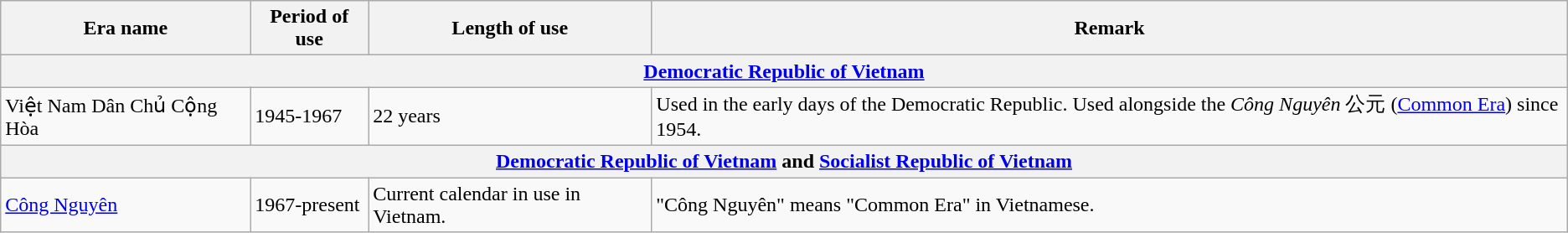<table class="wikitable">
<tr>
<th>Era name</th>
<th>Period of use</th>
<th>Length of use</th>
<th>Remark</th>
</tr>
<tr>
<th colspan="4"><a href='#'>Democratic Republic of Vietnam</a><br></th>
</tr>
<tr>
<td>Việt Nam Dân Chủ Cộng Hòa</td>
<td>1945-1967</td>
<td>22 years</td>
<td>Used in the early days of the Democratic Republic. Used alongside the <em>Công Nguyên</em> 公元 (<a href='#'>Common Era</a>) since 1954.</td>
</tr>
<tr>
<th colspan="4"><a href='#'>Democratic Republic of Vietnam</a> and <a href='#'>Socialist Republic of Vietnam</a><br></th>
</tr>
<tr>
<td><a href='#'>Công Nguyên</a></td>
<td>1967-present</td>
<td>Current calendar in use in Vietnam.</td>
<td>"Công Nguyên" means "Common Era" in Vietnamese.</td>
</tr>
</table>
